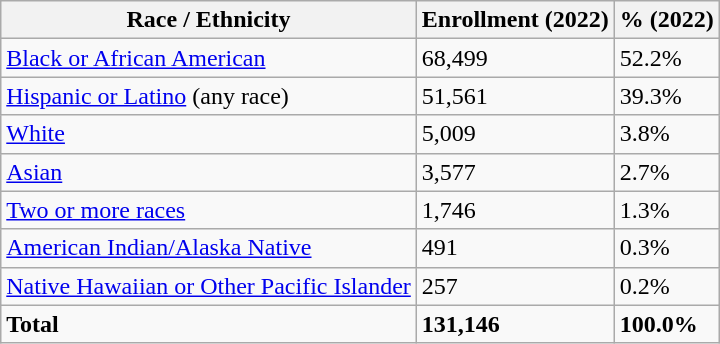<table class="wikitable">
<tr>
<th>Race / Ethnicity</th>
<th>Enrollment (2022)</th>
<th>% (2022)</th>
</tr>
<tr>
<td><a href='#'>Black or African American</a></td>
<td>68,499</td>
<td>52.2%</td>
</tr>
<tr>
<td><a href='#'>Hispanic or Latino</a> (any race)</td>
<td>51,561</td>
<td>39.3%</td>
</tr>
<tr>
<td><a href='#'>White</a></td>
<td>5,009</td>
<td>3.8%</td>
</tr>
<tr>
<td><a href='#'>Asian</a></td>
<td>3,577</td>
<td>2.7%</td>
</tr>
<tr>
<td><a href='#'>Two or more races</a></td>
<td>1,746</td>
<td>1.3%</td>
</tr>
<tr>
<td><a href='#'>American Indian/Alaska Native</a></td>
<td>491</td>
<td>0.3%</td>
</tr>
<tr>
<td><a href='#'>Native Hawaiian or Other Pacific Islander</a></td>
<td>257</td>
<td>0.2%</td>
</tr>
<tr>
<td><strong>Total</strong></td>
<td><strong>131,146</strong></td>
<td><strong>100.0%</strong></td>
</tr>
</table>
